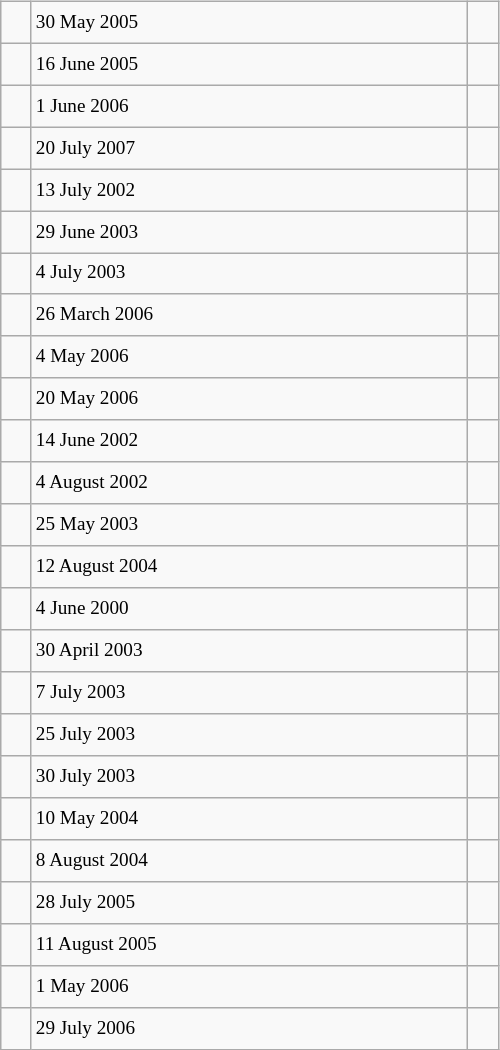<table class="wikitable" style="font-size: 80%; float: left; width: 26em; margin-right: 1em; height: 700px">
<tr>
<td></td>
<td>30 May 2005</td>
<td></td>
</tr>
<tr>
<td></td>
<td>16 June 2005</td>
<td></td>
</tr>
<tr>
<td></td>
<td>1 June 2006</td>
<td></td>
</tr>
<tr>
<td></td>
<td>20 July 2007</td>
<td></td>
</tr>
<tr>
<td></td>
<td>13 July 2002</td>
<td></td>
</tr>
<tr>
<td></td>
<td>29 June 2003</td>
<td></td>
</tr>
<tr>
<td></td>
<td>4 July 2003</td>
<td></td>
</tr>
<tr>
<td></td>
<td>26 March 2006</td>
<td></td>
</tr>
<tr>
<td></td>
<td>4 May 2006</td>
<td></td>
</tr>
<tr>
<td></td>
<td>20 May 2006</td>
<td></td>
</tr>
<tr>
<td></td>
<td>14 June 2002</td>
<td></td>
</tr>
<tr>
<td></td>
<td>4 August 2002</td>
<td></td>
</tr>
<tr>
<td></td>
<td>25 May 2003</td>
<td></td>
</tr>
<tr>
<td></td>
<td>12 August 2004</td>
<td></td>
</tr>
<tr>
<td></td>
<td>4 June 2000</td>
<td></td>
</tr>
<tr>
<td></td>
<td>30 April 2003</td>
<td></td>
</tr>
<tr>
<td></td>
<td>7 July 2003</td>
<td></td>
</tr>
<tr>
<td></td>
<td>25 July 2003</td>
<td></td>
</tr>
<tr>
<td></td>
<td>30 July 2003</td>
<td></td>
</tr>
<tr>
<td></td>
<td>10 May 2004</td>
<td></td>
</tr>
<tr>
<td></td>
<td>8 August 2004</td>
<td></td>
</tr>
<tr>
<td></td>
<td>28 July 2005</td>
<td></td>
</tr>
<tr>
<td></td>
<td>11 August 2005</td>
<td></td>
</tr>
<tr>
<td></td>
<td>1 May 2006</td>
<td></td>
</tr>
<tr>
<td></td>
<td>29 July 2006</td>
<td></td>
</tr>
</table>
